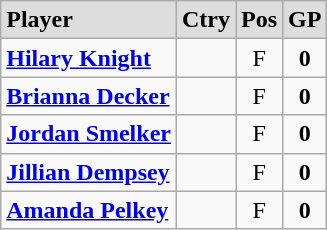<table class="wikitable">
<tr align="center" style="font-weight:bold; background-color:#dddddd;" |>
<td align="left">Player</td>
<td>Ctry</td>
<td>Pos</td>
<td>GP</td>
</tr>
<tr align="center">
<td align="left"><strong><a href='#'>Hilary Knight</a></strong></td>
<td></td>
<td>F</td>
<td><strong>0</strong></td>
</tr>
<tr align="center">
<td align="left"><strong><a href='#'>Brianna Decker</a></strong></td>
<td></td>
<td>F</td>
<td><strong>0</strong></td>
</tr>
<tr align="center">
<td align="left"><strong><a href='#'>Jordan Smelker</a></strong></td>
<td></td>
<td>F</td>
<td><strong>0</strong></td>
</tr>
<tr align="center">
<td align="left"><strong><a href='#'>Jillian Dempsey</a></strong></td>
<td></td>
<td>F</td>
<td><strong>0</strong></td>
</tr>
<tr align="center">
<td align="left"><strong><a href='#'>Amanda Pelkey</a></strong></td>
<td></td>
<td>F</td>
<td><strong>0</strong></td>
</tr>
</table>
